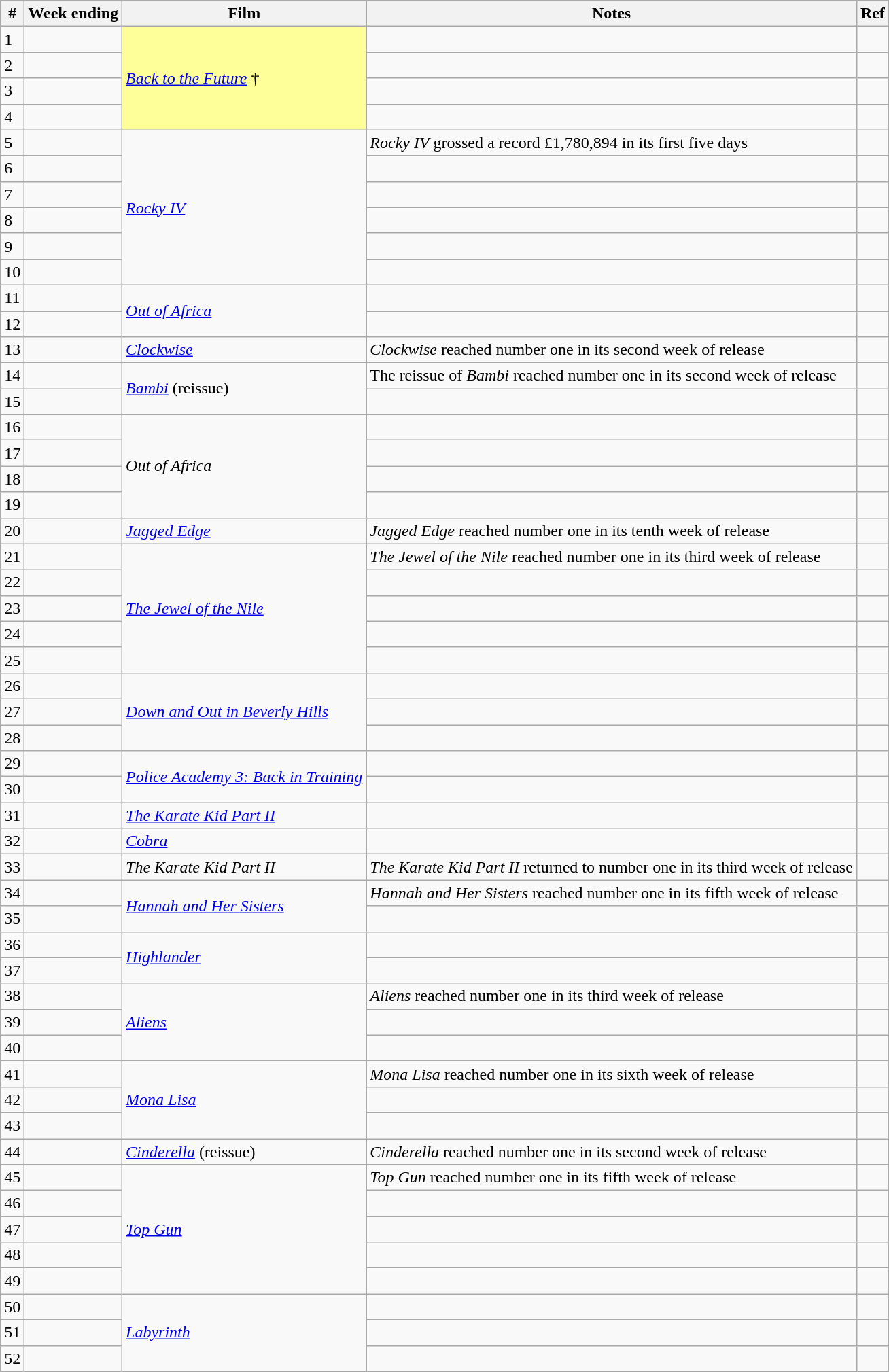<table class="wikitable sortable">
<tr>
<th abbr="Week">#</th>
<th abbr="Date">Week ending</th>
<th>Film</th>
<th>Notes</th>
<th>Ref</th>
</tr>
<tr>
<td>1</td>
<td></td>
<td rowspan="4" style="background-color:#FFFF99"><em><a href='#'>Back to the Future</a></em> †</td>
<td></td>
<td></td>
</tr>
<tr>
<td>2</td>
<td></td>
<td></td>
<td></td>
</tr>
<tr>
<td>3</td>
<td></td>
<td></td>
<td></td>
</tr>
<tr>
<td>4</td>
<td></td>
<td></td>
<td></td>
</tr>
<tr>
<td>5</td>
<td></td>
<td rowspan="6"><em><a href='#'>Rocky IV</a></em></td>
<td><em>Rocky IV</em> grossed a record £1,780,894 in its first five days</td>
<td></td>
</tr>
<tr>
<td>6</td>
<td></td>
<td></td>
<td></td>
</tr>
<tr>
<td>7</td>
<td></td>
<td></td>
<td></td>
</tr>
<tr>
<td>8</td>
<td></td>
<td></td>
<td></td>
</tr>
<tr>
<td>9</td>
<td></td>
<td></td>
<td></td>
</tr>
<tr>
<td>10</td>
<td></td>
<td></td>
<td></td>
</tr>
<tr>
<td>11</td>
<td></td>
<td rowspan="2"><em><a href='#'>Out of Africa</a></em></td>
<td></td>
<td></td>
</tr>
<tr>
<td>12</td>
<td></td>
<td></td>
<td></td>
</tr>
<tr>
<td>13</td>
<td></td>
<td><em><a href='#'>Clockwise</a></em></td>
<td><em>Clockwise</em> reached number one in its second week of release</td>
<td></td>
</tr>
<tr>
<td>14</td>
<td></td>
<td rowspan="2"><em><a href='#'>Bambi</a></em> (reissue)</td>
<td>The reissue of <em>Bambi</em> reached number one in its second week of release</td>
<td></td>
</tr>
<tr>
<td>15</td>
<td></td>
<td></td>
<td></td>
</tr>
<tr>
<td>16</td>
<td></td>
<td rowspan="4"><em>Out of Africa</em></td>
<td></td>
<td></td>
</tr>
<tr>
<td>17</td>
<td></td>
<td></td>
<td></td>
</tr>
<tr>
<td>18</td>
<td></td>
<td></td>
</tr>
<tr>
<td>19</td>
<td></td>
<td></td>
<td></td>
</tr>
<tr>
<td>20</td>
<td></td>
<td><em><a href='#'>Jagged Edge</a></em></td>
<td><em>Jagged Edge</em> reached number one in its tenth week of release</td>
<td></td>
</tr>
<tr>
<td>21</td>
<td></td>
<td rowspan="5"><em><a href='#'>The Jewel of the Nile</a></em></td>
<td><em>The Jewel of the Nile</em> reached number one in its third week of release</td>
<td></td>
</tr>
<tr>
<td>22</td>
<td></td>
<td></td>
<td></td>
</tr>
<tr>
<td>23</td>
<td></td>
<td></td>
<td></td>
</tr>
<tr>
<td>24</td>
<td></td>
<td></td>
<td></td>
</tr>
<tr>
<td>25</td>
<td></td>
<td></td>
<td></td>
</tr>
<tr>
<td>26</td>
<td></td>
<td rowspan="3"><em><a href='#'>Down and Out in Beverly Hills</a></em></td>
<td></td>
<td></td>
</tr>
<tr>
<td>27</td>
<td></td>
<td></td>
<td></td>
</tr>
<tr>
<td>28</td>
<td></td>
<td></td>
<td></td>
</tr>
<tr>
<td>29</td>
<td></td>
<td rowspan="2"><em><a href='#'>Police Academy 3: Back in Training</a></em></td>
<td></td>
<td></td>
</tr>
<tr>
<td>30</td>
<td></td>
<td></td>
<td></td>
</tr>
<tr>
<td>31</td>
<td></td>
<td><em><a href='#'>The Karate Kid Part II</a></em></td>
<td></td>
<td></td>
</tr>
<tr>
<td>32</td>
<td></td>
<td><em><a href='#'>Cobra</a></em></td>
<td></td>
<td></td>
</tr>
<tr>
<td>33</td>
<td></td>
<td><em>The Karate Kid Part II</em></td>
<td><em>The Karate Kid Part II</em> returned to number one in its third week of release</td>
<td></td>
</tr>
<tr>
<td>34</td>
<td></td>
<td rowspan="2"><em><a href='#'>Hannah and Her Sisters</a></em></td>
<td><em>Hannah and Her Sisters</em> reached number one in its fifth week of release</td>
<td></td>
</tr>
<tr>
<td>35</td>
<td></td>
<td></td>
<td></td>
</tr>
<tr>
<td>36</td>
<td></td>
<td rowspan="2"><em><a href='#'>Highlander</a></em></td>
<td></td>
<td></td>
</tr>
<tr>
<td>37</td>
<td></td>
<td></td>
<td></td>
</tr>
<tr>
<td>38</td>
<td></td>
<td rowspan="3"><em><a href='#'>Aliens</a></em></td>
<td><em>Aliens</em> reached number one in its third week of release</td>
<td></td>
</tr>
<tr>
<td>39</td>
<td></td>
<td></td>
<td></td>
</tr>
<tr>
<td>40</td>
<td></td>
<td></td>
<td></td>
</tr>
<tr>
<td>41</td>
<td></td>
<td rowspan="3"><em><a href='#'>Mona Lisa</a></em></td>
<td><em>Mona Lisa</em> reached number one in its sixth week of release</td>
<td></td>
</tr>
<tr>
<td>42</td>
<td></td>
<td></td>
<td></td>
</tr>
<tr>
<td>43</td>
<td></td>
<td></td>
<td></td>
</tr>
<tr>
<td>44</td>
<td></td>
<td><em><a href='#'>Cinderella</a></em> (reissue)</td>
<td><em>Cinderella</em> reached number one in its second week of release</td>
<td></td>
</tr>
<tr>
<td>45</td>
<td></td>
<td rowspan="5"><em><a href='#'>Top Gun</a></em></td>
<td><em>Top Gun</em> reached number one in its fifth week of release</td>
<td></td>
</tr>
<tr>
<td>46</td>
<td></td>
<td></td>
<td></td>
</tr>
<tr>
<td>47</td>
<td></td>
<td></td>
<td></td>
</tr>
<tr>
<td>48</td>
<td></td>
<td></td>
<td></td>
</tr>
<tr>
<td>49</td>
<td></td>
<td></td>
<td></td>
</tr>
<tr>
<td>50</td>
<td></td>
<td rowspan="3"><em><a href='#'>Labyrinth</a></em></td>
<td></td>
<td></td>
</tr>
<tr>
<td>51</td>
<td></td>
<td></td>
<td></td>
</tr>
<tr>
<td>52</td>
<td></td>
<td></td>
<td></td>
</tr>
<tr>
</tr>
</table>
